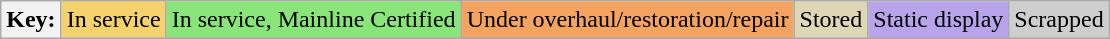<table class="wikitable">
<tr>
<th>Key:</th>
<td bgcolor=#F5D26C>In service</td>
<td bgcolor=#89E579>In service, Mainline Certified</td>
<td bgcolor=#f4a460>Under overhaul/restoration/repair</td>
<td bgcolor=#DED7B6>Stored</td>
<td bgcolor=#B7A4EB>Static display</td>
<td bgcolor=#cecece>Scrapped</td>
</tr>
</table>
